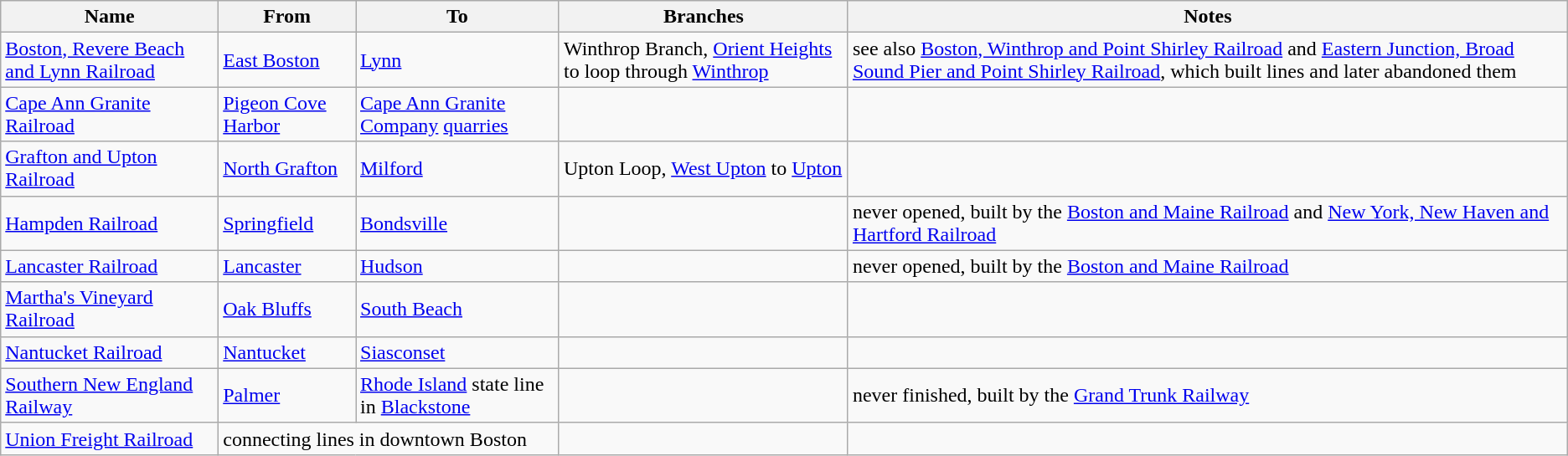<table class="wikitable">
<tr>
<th>Name</th>
<th>From</th>
<th>To</th>
<th>Branches</th>
<th>Notes</th>
</tr>
<tr>
<td><a href='#'>Boston, Revere Beach and Lynn Railroad</a></td>
<td><a href='#'>East Boston</a></td>
<td><a href='#'>Lynn</a></td>
<td>Winthrop Branch, <a href='#'>Orient Heights</a> to loop through <a href='#'>Winthrop</a></td>
<td>see also <a href='#'>Boston, Winthrop and Point Shirley Railroad</a> and <a href='#'>Eastern Junction, Broad Sound Pier and Point Shirley Railroad</a>, which built lines and later abandoned them</td>
</tr>
<tr>
<td><a href='#'>Cape Ann Granite Railroad</a></td>
<td><a href='#'>Pigeon Cove Harbor</a></td>
<td><a href='#'>Cape Ann Granite Company</a> <a href='#'>quarries</a></td>
<td></td>
<td></td>
</tr>
<tr>
<td><a href='#'>Grafton and Upton Railroad</a></td>
<td><a href='#'>North Grafton</a></td>
<td><a href='#'>Milford</a></td>
<td>Upton Loop, <a href='#'>West Upton</a> to <a href='#'>Upton</a></td>
<td></td>
</tr>
<tr>
<td><a href='#'>Hampden Railroad</a></td>
<td><a href='#'>Springfield</a></td>
<td><a href='#'>Bondsville</a></td>
<td></td>
<td>never opened, built by the <a href='#'>Boston and Maine Railroad</a> and <a href='#'>New York, New Haven and Hartford Railroad</a></td>
</tr>
<tr>
<td><a href='#'>Lancaster Railroad</a></td>
<td><a href='#'>Lancaster</a></td>
<td><a href='#'>Hudson</a></td>
<td></td>
<td>never opened, built by the <a href='#'>Boston and Maine Railroad</a></td>
</tr>
<tr>
<td><a href='#'>Martha's Vineyard Railroad</a></td>
<td><a href='#'>Oak Bluffs</a></td>
<td><a href='#'>South Beach</a></td>
<td></td>
<td></td>
</tr>
<tr>
<td><a href='#'>Nantucket Railroad</a></td>
<td><a href='#'>Nantucket</a></td>
<td><a href='#'>Siasconset</a></td>
<td></td>
<td></td>
</tr>
<tr>
<td><a href='#'>Southern New England Railway</a></td>
<td><a href='#'>Palmer</a></td>
<td><a href='#'>Rhode Island</a> state line in <a href='#'>Blackstone</a></td>
<td></td>
<td>never finished, built by the <a href='#'>Grand Trunk Railway</a></td>
</tr>
<tr>
<td><a href='#'>Union Freight Railroad</a></td>
<td colspan=2>connecting lines in downtown Boston</td>
<td></td>
<td></td>
</tr>
</table>
